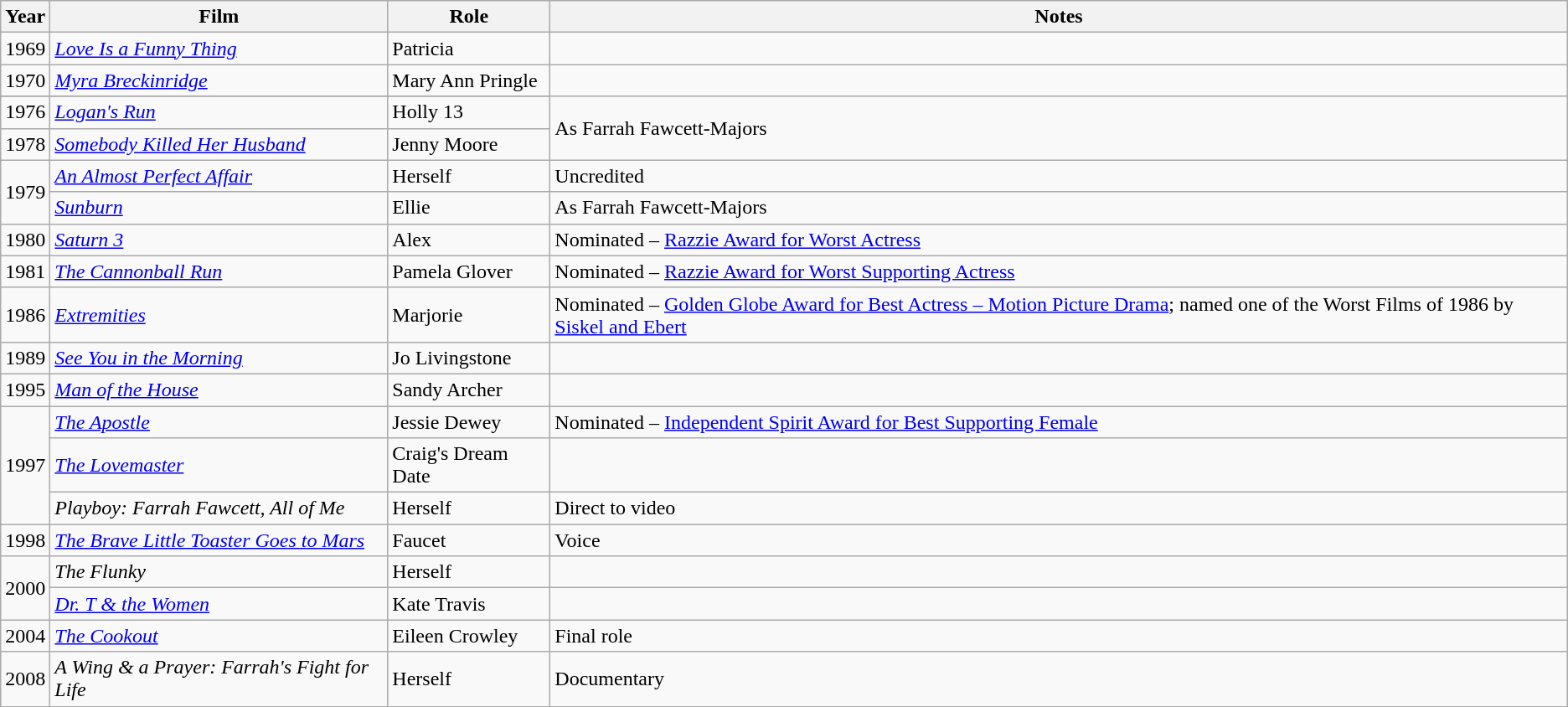<table class="wikitable sortable">
<tr style="text-align:center;">
<th>Year</th>
<th>Film</th>
<th>Role</th>
<th>Notes</th>
</tr>
<tr>
<td>1969</td>
<td><em><a href='#'>Love Is a Funny Thing</a></em></td>
<td>Patricia</td>
<td></td>
</tr>
<tr>
<td>1970</td>
<td><em><a href='#'>Myra Breckinridge</a></em></td>
<td>Mary Ann Pringle</td>
</tr>
<tr>
</tr>
<tr>
<td>1976</td>
<td><em><a href='#'>Logan's Run</a></em></td>
<td>Holly 13</td>
<td rowspan=2>As Farrah Fawcett-Majors</td>
</tr>
<tr>
<td>1978</td>
<td><em><a href='#'>Somebody Killed Her Husband</a></em></td>
<td>Jenny Moore</td>
</tr>
<tr>
<td rowspan=2>1979</td>
<td><em><a href='#'>An Almost Perfect Affair</a></em></td>
<td>Herself</td>
<td>Uncredited</td>
</tr>
<tr>
<td><em><a href='#'>Sunburn</a></em></td>
<td>Ellie</td>
<td>As Farrah Fawcett-Majors</td>
</tr>
<tr>
<td>1980</td>
<td><em><a href='#'>Saturn 3</a></em></td>
<td>Alex</td>
<td>Nominated – <a href='#'>Razzie Award for Worst Actress</a></td>
</tr>
<tr>
<td>1981</td>
<td><em><a href='#'>The Cannonball Run</a></em></td>
<td>Pamela Glover</td>
<td>Nominated – <a href='#'>Razzie Award for Worst Supporting Actress</a></td>
</tr>
<tr>
<td>1986</td>
<td><em><a href='#'>Extremities</a></em></td>
<td>Marjorie</td>
<td>Nominated – <a href='#'>Golden Globe Award for Best Actress – Motion Picture Drama</a>; named one of the Worst Films of 1986 by <a href='#'>Siskel and Ebert</a> </td>
</tr>
<tr>
<td>1989</td>
<td><em><a href='#'>See You in the Morning</a></em></td>
<td>Jo Livingstone</td>
<td></td>
</tr>
<tr>
<td>1995</td>
<td><em><a href='#'>Man of the House</a></em></td>
<td>Sandy Archer</td>
<td></td>
</tr>
<tr>
<td rowspan=3>1997</td>
<td><em><a href='#'>The Apostle</a></em></td>
<td>Jessie Dewey</td>
<td>Nominated – <a href='#'>Independent Spirit Award for Best Supporting Female</a></td>
</tr>
<tr>
<td><em><a href='#'>The Lovemaster</a></em></td>
<td>Craig's Dream Date</td>
<td></td>
</tr>
<tr>
<td><em>Playboy: Farrah Fawcett, All of Me</em></td>
<td>Herself</td>
<td>Direct to video</td>
</tr>
<tr>
<td>1998</td>
<td><em><a href='#'>The Brave Little Toaster Goes to Mars</a></em></td>
<td>Faucet</td>
<td>Voice</td>
</tr>
<tr>
<td rowspan=2>2000</td>
<td><em>The Flunky</em></td>
<td>Herself</td>
<td></td>
</tr>
<tr>
<td><em><a href='#'>Dr. T & the Women</a></em></td>
<td>Kate Travis</td>
<td></td>
</tr>
<tr>
<td>2004</td>
<td><em><a href='#'>The Cookout</a></em></td>
<td>Eileen Crowley</td>
<td>Final role</td>
</tr>
<tr>
<td>2008</td>
<td><em>A Wing & a Prayer: Farrah's Fight for Life</em></td>
<td>Herself</td>
<td>Documentary</td>
</tr>
</table>
